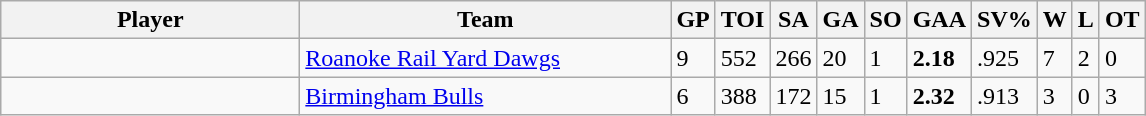<table class="wikitable sortable">
<tr>
<th style="width:12em">Player</th>
<th style="width:15em">Team</th>
<th>GP</th>
<th>TOI</th>
<th>SA</th>
<th>GA</th>
<th>SO</th>
<th>GAA</th>
<th>SV%</th>
<th>W</th>
<th>L</th>
<th>OT</th>
</tr>
<tr>
<td></td>
<td><a href='#'>Roanoke Rail Yard Dawgs</a></td>
<td>9</td>
<td>552</td>
<td>266</td>
<td>20</td>
<td>1</td>
<td><strong>2.18</strong></td>
<td>.925</td>
<td>7</td>
<td>2</td>
<td>0</td>
</tr>
<tr>
<td></td>
<td><a href='#'>Birmingham Bulls</a></td>
<td>6</td>
<td>388</td>
<td>172</td>
<td>15</td>
<td>1</td>
<td><strong>2.32</strong></td>
<td>.913</td>
<td>3</td>
<td>0</td>
<td>3</td>
</tr>
</table>
